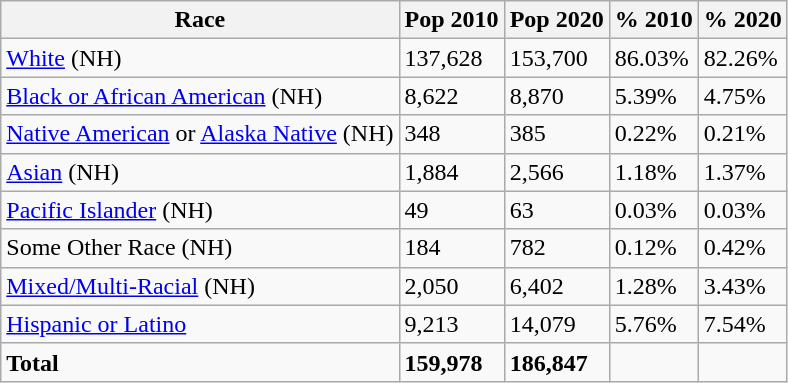<table class="wikitable">
<tr>
<th>Race</th>
<th>Pop 2010</th>
<th>Pop 2020</th>
<th>% 2010</th>
<th>% 2020</th>
</tr>
<tr>
<td><a href='#'>White</a> (NH)</td>
<td>137,628</td>
<td>153,700</td>
<td>86.03%</td>
<td>82.26%</td>
</tr>
<tr>
<td><a href='#'>Black or African American</a> (NH)</td>
<td>8,622</td>
<td>8,870</td>
<td>5.39%</td>
<td>4.75%</td>
</tr>
<tr>
<td><a href='#'>Native American</a> or <a href='#'>Alaska Native</a> (NH)</td>
<td>348</td>
<td>385</td>
<td>0.22%</td>
<td>0.21%</td>
</tr>
<tr>
<td><a href='#'>Asian</a> (NH)</td>
<td>1,884</td>
<td>2,566</td>
<td>1.18%</td>
<td>1.37%</td>
</tr>
<tr>
<td><a href='#'>Pacific Islander</a> (NH)</td>
<td>49</td>
<td>63</td>
<td>0.03%</td>
<td>0.03%</td>
</tr>
<tr>
<td>Some Other Race (NH)</td>
<td>184</td>
<td>782</td>
<td>0.12%</td>
<td>0.42%</td>
</tr>
<tr>
<td><a href='#'>Mixed/Multi-Racial</a> (NH)</td>
<td>2,050</td>
<td>6,402</td>
<td>1.28%</td>
<td>3.43%</td>
</tr>
<tr>
<td><a href='#'>Hispanic or Latino</a></td>
<td>9,213</td>
<td>14,079</td>
<td>5.76%</td>
<td>7.54%</td>
</tr>
<tr>
<td><strong>Total</strong></td>
<td><strong>159,978</strong></td>
<td><strong>186,847</strong></td>
<td></td>
<td></td>
</tr>
</table>
